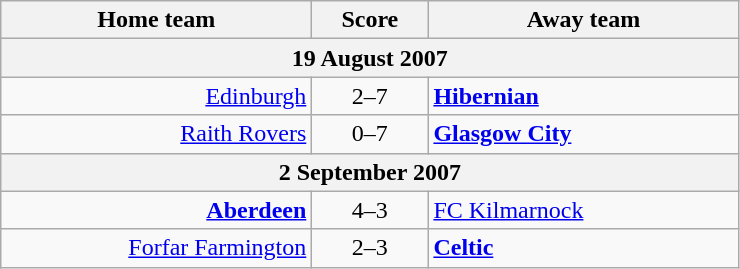<table class="wikitable" style="border-collapse: collapse;">
<tr>
<th align="right" width="200">Home team</th>
<th align="center" width="70">Score</th>
<th align="left" width="200">Away team</th>
</tr>
<tr>
<th colspan="3" align="center">19 August 2007</th>
</tr>
<tr>
<td style="text-align:right;"><a href='#'>Edinburgh</a></td>
<td style="text-align:center;">2–7</td>
<td style="text-align:left;"><strong><a href='#'>Hibernian</a></strong></td>
</tr>
<tr>
<td style="text-align:right;"><a href='#'>Raith Rovers</a></td>
<td style="text-align:center;">0–7</td>
<td style="text-align:left;"><strong><a href='#'>Glasgow City</a></strong></td>
</tr>
<tr>
<th colspan="3" align="center">2 September 2007</th>
</tr>
<tr>
<td style="text-align:right;"><strong><a href='#'>Aberdeen</a></strong></td>
<td style="text-align:center;">4–3</td>
<td style="text-align:left;"><a href='#'>FC Kilmarnock</a></td>
</tr>
<tr>
<td style="text-align:right;"><a href='#'>Forfar Farmington</a></td>
<td style="text-align:center;">2–3</td>
<td style="text-align:left;"><strong><a href='#'>Celtic</a></strong></td>
</tr>
</table>
